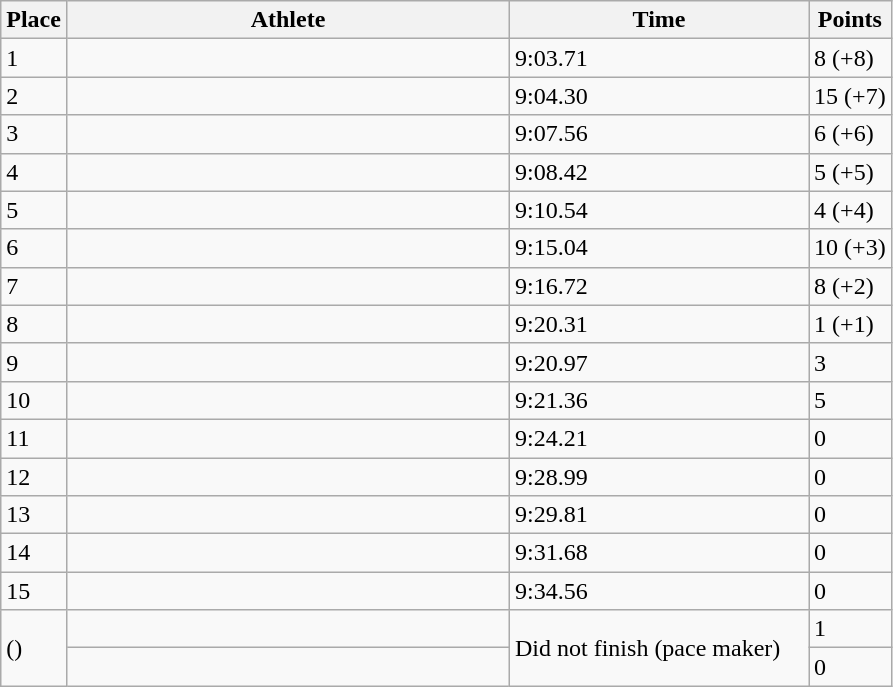<table class="wikitable sortable">
<tr>
<th>Place</th>
<th style="width:18em">Athlete</th>
<th style="width:12em">Time</th>
<th>Points</th>
</tr>
<tr>
<td>1</td>
<td></td>
<td>9:03.71  </td>
<td>8 (+8)</td>
</tr>
<tr>
<td>2</td>
<td></td>
<td>9:04.30</td>
<td>15 (+7)</td>
</tr>
<tr>
<td>3</td>
<td></td>
<td>9:07.56</td>
<td>6 (+6)</td>
</tr>
<tr>
<td>4</td>
<td></td>
<td>9:08.42</td>
<td>5 (+5)</td>
</tr>
<tr>
<td>5</td>
<td></td>
<td>9:10.54 </td>
<td>4 (+4)</td>
</tr>
<tr>
<td>6</td>
<td></td>
<td>9:15.04</td>
<td>10 (+3)</td>
</tr>
<tr>
<td>7</td>
<td></td>
<td>9:16.72</td>
<td>8 (+2)</td>
</tr>
<tr>
<td>8</td>
<td></td>
<td>9:20.31</td>
<td>1 (+1)</td>
</tr>
<tr>
<td>9</td>
<td></td>
<td>9:20.97 </td>
<td>3</td>
</tr>
<tr>
<td>10</td>
<td></td>
<td>9:21.36</td>
<td>5</td>
</tr>
<tr>
<td>11</td>
<td></td>
<td>9:24.21 </td>
<td>0</td>
</tr>
<tr>
<td>12</td>
<td></td>
<td>9:28.99</td>
<td>0</td>
</tr>
<tr>
<td>13</td>
<td></td>
<td>9:29.81 </td>
<td>0</td>
</tr>
<tr>
<td>14</td>
<td></td>
<td>9:31.68 </td>
<td>0</td>
</tr>
<tr>
<td>15</td>
<td></td>
<td>9:34.56 </td>
<td>0</td>
</tr>
<tr>
<td rowspan=2 data-sort-value=16> ()</td>
<td></td>
<td rowspan=2>Did not finish (pace maker)</td>
<td>1</td>
</tr>
<tr>
<td></td>
<td>0</td>
</tr>
</table>
